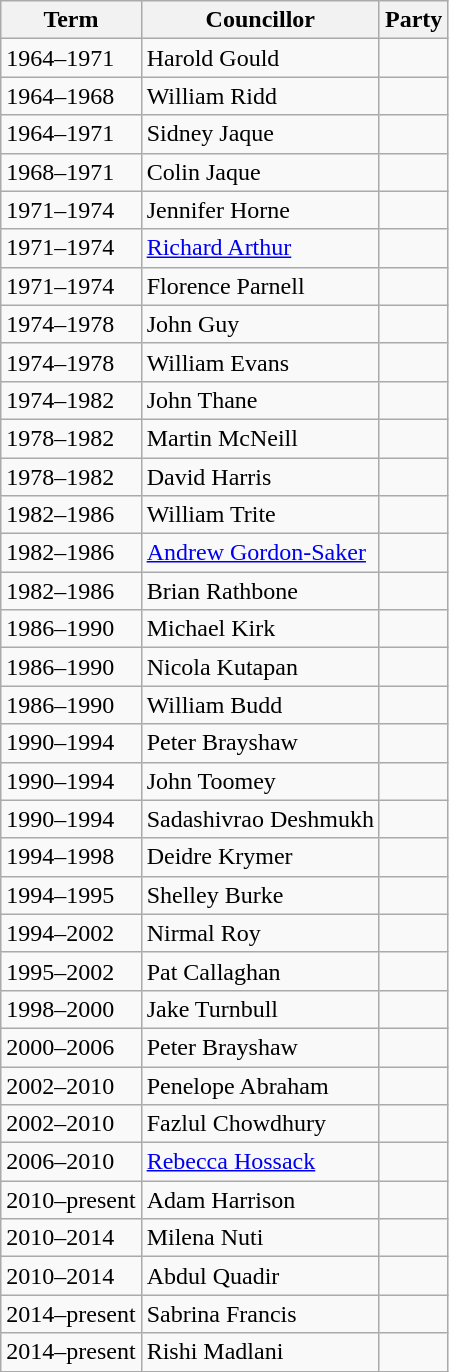<table class="wikitable">
<tr>
<th>Term</th>
<th>Councillor</th>
<th colspan=2>Party</th>
</tr>
<tr>
<td>1964–1971</td>
<td>Harold Gould</td>
<td></td>
</tr>
<tr>
<td>1964–1968</td>
<td>William Ridd</td>
<td></td>
</tr>
<tr>
<td>1964–1971</td>
<td>Sidney Jaque</td>
<td></td>
</tr>
<tr>
<td>1968–1971</td>
<td>Colin Jaque</td>
<td></td>
</tr>
<tr>
<td>1971–1974</td>
<td>Jennifer Horne</td>
<td></td>
</tr>
<tr>
<td>1971–1974</td>
<td><a href='#'>Richard Arthur</a></td>
<td></td>
</tr>
<tr>
<td>1971–1974</td>
<td>Florence Parnell</td>
<td></td>
</tr>
<tr>
<td>1974–1978</td>
<td>John Guy</td>
<td></td>
</tr>
<tr>
<td>1974–1978</td>
<td>William Evans</td>
<td></td>
</tr>
<tr>
<td>1974–1982</td>
<td>John Thane</td>
<td></td>
</tr>
<tr>
<td>1978–1982</td>
<td>Martin McNeill</td>
<td></td>
</tr>
<tr>
<td>1978–1982</td>
<td>David Harris</td>
<td></td>
</tr>
<tr>
<td>1982–1986</td>
<td>William Trite</td>
<td></td>
</tr>
<tr>
<td>1982–1986</td>
<td><a href='#'>Andrew Gordon-Saker</a></td>
<td></td>
</tr>
<tr>
<td>1982–1986</td>
<td>Brian Rathbone</td>
<td></td>
</tr>
<tr>
<td>1986–1990</td>
<td>Michael Kirk</td>
<td></td>
</tr>
<tr>
<td>1986–1990</td>
<td>Nicola Kutapan</td>
<td></td>
</tr>
<tr>
<td>1986–1990</td>
<td>William Budd</td>
<td></td>
</tr>
<tr>
<td>1990–1994</td>
<td>Peter Brayshaw</td>
<td></td>
</tr>
<tr>
<td>1990–1994</td>
<td>John Toomey</td>
<td></td>
</tr>
<tr>
<td>1990–1994</td>
<td>Sadashivrao Deshmukh</td>
<td></td>
</tr>
<tr>
<td>1994–1998</td>
<td>Deidre Krymer</td>
<td></td>
</tr>
<tr>
<td>1994–1995</td>
<td>Shelley Burke</td>
<td></td>
</tr>
<tr>
<td>1994–2002</td>
<td>Nirmal Roy</td>
<td></td>
</tr>
<tr>
<td>1995–2002</td>
<td>Pat Callaghan</td>
<td></td>
</tr>
<tr>
<td>1998–2000</td>
<td>Jake Turnbull</td>
<td></td>
</tr>
<tr>
<td>2000–2006</td>
<td>Peter Brayshaw</td>
<td></td>
</tr>
<tr>
<td>2002–2010</td>
<td>Penelope Abraham</td>
<td></td>
</tr>
<tr>
<td>2002–2010</td>
<td>Fazlul Chowdhury</td>
<td></td>
</tr>
<tr>
<td>2006–2010</td>
<td><a href='#'>Rebecca Hossack</a></td>
<td></td>
</tr>
<tr>
<td>2010–present</td>
<td>Adam Harrison</td>
<td></td>
</tr>
<tr>
<td>2010–2014</td>
<td>Milena Nuti</td>
<td></td>
</tr>
<tr>
<td>2010–2014</td>
<td>Abdul Quadir</td>
<td></td>
</tr>
<tr>
<td>2014–present</td>
<td>Sabrina Francis</td>
<td></td>
</tr>
<tr>
<td>2014–present</td>
<td>Rishi Madlani</td>
<td></td>
</tr>
</table>
